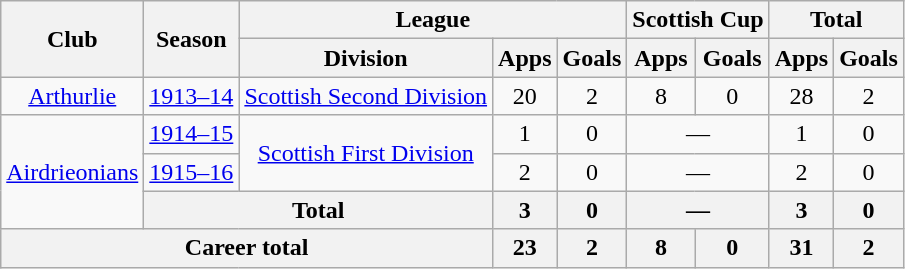<table class="wikitable" style="text-align: center">
<tr>
<th rowspan="2">Club</th>
<th rowspan="2">Season</th>
<th colspan="3">League</th>
<th colspan="2">Scottish Cup</th>
<th colspan="2">Total</th>
</tr>
<tr>
<th>Division</th>
<th>Apps</th>
<th>Goals</th>
<th>Apps</th>
<th>Goals</th>
<th>Apps</th>
<th>Goals</th>
</tr>
<tr>
<td><a href='#'>Arthurlie</a></td>
<td><a href='#'>1913–14</a></td>
<td><a href='#'>Scottish Second Division</a></td>
<td>20</td>
<td>2</td>
<td>8</td>
<td>0</td>
<td>28</td>
<td>2</td>
</tr>
<tr>
<td rowspan="3"><a href='#'>Airdrieonians</a></td>
<td><a href='#'>1914–15</a></td>
<td rowspan="2"><a href='#'>Scottish First Division</a></td>
<td>1</td>
<td>0</td>
<td colspan="2">―</td>
<td>1</td>
<td>0</td>
</tr>
<tr>
<td><a href='#'>1915–16</a></td>
<td>2</td>
<td>0</td>
<td colspan="2">―</td>
<td>2</td>
<td>0</td>
</tr>
<tr>
<th colspan="2">Total</th>
<th>3</th>
<th>0</th>
<th colspan="2">―</th>
<th>3</th>
<th>0</th>
</tr>
<tr>
<th colspan="3">Career total</th>
<th>23</th>
<th>2</th>
<th>8</th>
<th>0</th>
<th>31</th>
<th>2</th>
</tr>
</table>
